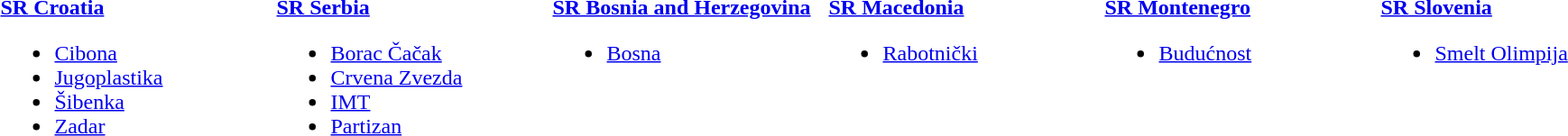<table>
<tr>
<td style="width:200px; vertical-align:top;"><br><strong> <a href='#'>SR Croatia</a></strong><ul><li><a href='#'>Cibona</a></li><li><a href='#'>Jugoplastika</a></li><li><a href='#'>Šibenka</a></li><li><a href='#'>Zadar</a></li></ul></td>
<td style="width:200px; vertical-align:top;"><br><strong> <a href='#'>SR Serbia</a></strong><ul><li><a href='#'>Borac Čačak</a></li><li><a href='#'>Crvena Zvezda</a></li><li><a href='#'>IMT</a></li><li><a href='#'>Partizan</a></li></ul></td>
<td style="width:200px; vertical-align:top;"><br><strong> <a href='#'>SR Bosnia and Herzegovina</a></strong><ul><li><a href='#'>Bosna</a></li></ul></td>
<td style="width:200px; vertical-align:top;"><br><strong> <a href='#'>SR Macedonia</a></strong><ul><li><a href='#'>Rabotnički</a></li></ul></td>
<td style="width:200px; vertical-align:top;"><br><strong> <a href='#'>SR Montenegro</a></strong><ul><li><a href='#'>Budućnost</a></li></ul></td>
<td style="width:200px; vertical-align:top;"><br><strong> <a href='#'>SR Slovenia</a></strong><ul><li><a href='#'>Smelt Olimpija</a></li></ul></td>
</tr>
</table>
